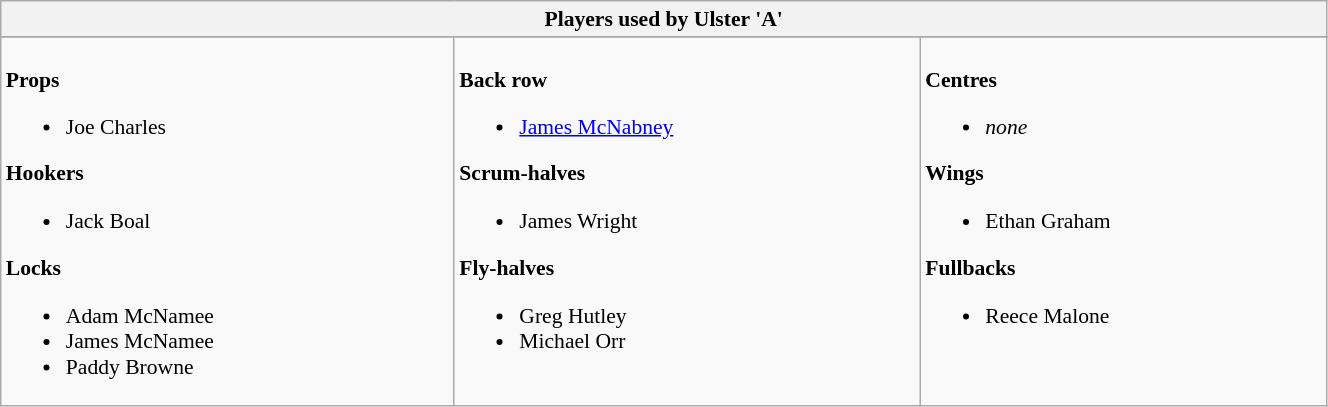<table class="wikitable" style="text-align:left; font-size:90%; width:70%">
<tr>
<th colspan="100%">Players used by Ulster 'A'</th>
</tr>
<tr>
</tr>
<tr valign="top">
<td><br><strong>Props</strong><ul><li> Joe Charles</li></ul><strong>Hookers</strong><ul><li> Jack Boal</li></ul><strong>Locks</strong><ul><li> Adam McNamee</li><li> James McNamee</li><li> Paddy Browne</li></ul></td>
<td><br><strong>Back row</strong><ul><li> <a href='#'>James McNabney</a></li></ul><strong>Scrum-halves</strong><ul><li> James Wright</li></ul><strong>Fly-halves</strong><ul><li> Greg Hutley</li><li> Michael Orr</li></ul></td>
<td><br><strong>Centres</strong><ul><li><em>none</em></li></ul><strong>Wings</strong><ul><li> Ethan Graham</li></ul><strong>Fullbacks</strong><ul><li> Reece Malone</li></ul></td>
</tr>
</table>
